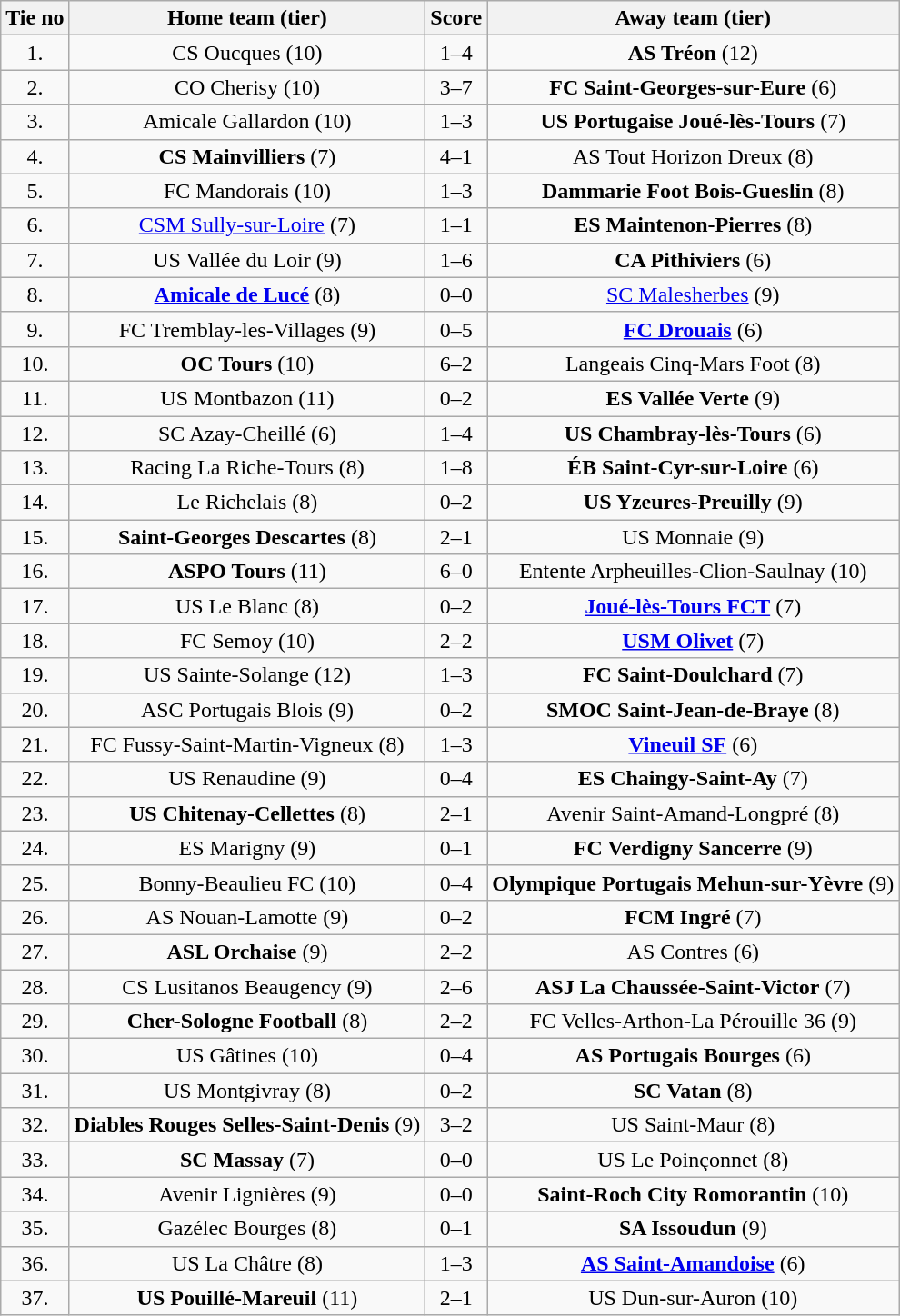<table class="wikitable sortable" style="text-align: center">
<tr>
<th>Tie no</th>
<th>Home team (tier)</th>
<th>Score</th>
<th>Away team (tier)</th>
</tr>
<tr>
<td>1.</td>
<td>CS Oucques (10)</td>
<td>1–4</td>
<td><strong>AS Tréon</strong> (12)</td>
</tr>
<tr>
<td>2.</td>
<td>CO Cherisy (10)</td>
<td>3–7</td>
<td><strong>FC Saint-Georges-sur-Eure</strong> (6)</td>
</tr>
<tr>
<td>3.</td>
<td>Amicale Gallardon (10)</td>
<td>1–3</td>
<td><strong>US Portugaise Joué-lès-Tours</strong> (7)</td>
</tr>
<tr>
<td>4.</td>
<td><strong>CS Mainvilliers</strong> (7)</td>
<td>4–1</td>
<td>AS Tout Horizon Dreux (8)</td>
</tr>
<tr>
<td>5.</td>
<td>FC Mandorais (10)</td>
<td>1–3</td>
<td><strong>Dammarie Foot Bois-Gueslin</strong> (8)</td>
</tr>
<tr>
<td>6.</td>
<td><a href='#'>CSM Sully-sur-Loire</a> (7)</td>
<td>1–1 </td>
<td><strong>ES Maintenon-Pierres</strong> (8)</td>
</tr>
<tr>
<td>7.</td>
<td>US Vallée du Loir (9)</td>
<td>1–6</td>
<td><strong>CA Pithiviers</strong> (6)</td>
</tr>
<tr>
<td>8.</td>
<td><strong><a href='#'>Amicale de Lucé</a></strong> (8)</td>
<td>0–0 </td>
<td><a href='#'>SC Malesherbes</a> (9)</td>
</tr>
<tr>
<td>9.</td>
<td>FC Tremblay-les-Villages (9)</td>
<td>0–5</td>
<td><strong><a href='#'>FC Drouais</a></strong> (6)</td>
</tr>
<tr>
<td>10.</td>
<td><strong>OC Tours</strong> (10)</td>
<td>6–2</td>
<td>Langeais Cinq-Mars Foot (8)</td>
</tr>
<tr>
<td>11.</td>
<td>US Montbazon (11)</td>
<td>0–2</td>
<td><strong>ES Vallée Verte</strong> (9)</td>
</tr>
<tr>
<td>12.</td>
<td>SC Azay-Cheillé (6)</td>
<td>1–4</td>
<td><strong>US Chambray-lès-Tours</strong> (6)</td>
</tr>
<tr>
<td>13.</td>
<td>Racing La Riche-Tours (8)</td>
<td>1–8</td>
<td><strong>ÉB Saint-Cyr-sur-Loire</strong> (6)</td>
</tr>
<tr>
<td>14.</td>
<td>Le Richelais (8)</td>
<td>0–2</td>
<td><strong>US Yzeures-Preuilly</strong> (9)</td>
</tr>
<tr>
<td>15.</td>
<td><strong>Saint-Georges Descartes</strong> (8)</td>
<td>2–1</td>
<td>US Monnaie (9)</td>
</tr>
<tr>
<td>16.</td>
<td><strong>ASPO Tours</strong> (11)</td>
<td>6–0</td>
<td>Entente Arpheuilles-Clion-Saulnay (10)</td>
</tr>
<tr>
<td>17.</td>
<td>US Le Blanc (8)</td>
<td>0–2</td>
<td><strong><a href='#'>Joué-lès-Tours FCT</a></strong> (7)</td>
</tr>
<tr>
<td>18.</td>
<td>FC Semoy (10)</td>
<td>2–2 </td>
<td><strong><a href='#'>USM Olivet</a></strong> (7)</td>
</tr>
<tr>
<td>19.</td>
<td>US Sainte-Solange (12)</td>
<td>1–3</td>
<td><strong>FC Saint-Doulchard</strong> (7)</td>
</tr>
<tr>
<td>20.</td>
<td>ASC Portugais Blois (9)</td>
<td>0–2</td>
<td><strong>SMOC Saint-Jean-de-Braye</strong> (8)</td>
</tr>
<tr>
<td>21.</td>
<td>FC Fussy-Saint-Martin-Vigneux (8)</td>
<td>1–3</td>
<td><strong><a href='#'>Vineuil SF</a></strong> (6)</td>
</tr>
<tr>
<td>22.</td>
<td>US Renaudine (9)</td>
<td>0–4</td>
<td><strong>ES Chaingy-Saint-Ay</strong> (7)</td>
</tr>
<tr>
<td>23.</td>
<td><strong>US Chitenay-Cellettes</strong> (8)</td>
<td>2–1</td>
<td>Avenir Saint-Amand-Longpré (8)</td>
</tr>
<tr>
<td>24.</td>
<td>ES Marigny (9)</td>
<td>0–1</td>
<td><strong>FC Verdigny Sancerre</strong> (9)</td>
</tr>
<tr>
<td>25.</td>
<td>Bonny-Beaulieu FC (10)</td>
<td>0–4</td>
<td><strong>Olympique Portugais Mehun-sur-Yèvre</strong> (9)</td>
</tr>
<tr>
<td>26.</td>
<td>AS Nouan-Lamotte (9)</td>
<td>0–2</td>
<td><strong>FCM Ingré</strong> (7)</td>
</tr>
<tr>
<td>27.</td>
<td><strong>ASL Orchaise</strong> (9)</td>
<td>2–2 </td>
<td>AS Contres (6)</td>
</tr>
<tr>
<td>28.</td>
<td>CS Lusitanos Beaugency (9)</td>
<td>2–6</td>
<td><strong>ASJ La Chaussée-Saint-Victor</strong> (7)</td>
</tr>
<tr>
<td>29.</td>
<td><strong>Cher-Sologne Football</strong> (8)</td>
<td>2–2 </td>
<td>FC Velles-Arthon-La Pérouille 36 (9)</td>
</tr>
<tr>
<td>30.</td>
<td>US Gâtines (10)</td>
<td>0–4</td>
<td><strong>AS Portugais Bourges</strong> (6)</td>
</tr>
<tr>
<td>31.</td>
<td>US Montgivray (8)</td>
<td>0–2</td>
<td><strong>SC Vatan</strong> (8)</td>
</tr>
<tr>
<td>32.</td>
<td><strong>Diables Rouges Selles-Saint-Denis</strong> (9)</td>
<td>3–2</td>
<td>US Saint-Maur (8)</td>
</tr>
<tr>
<td>33.</td>
<td><strong>SC Massay</strong> (7)</td>
<td>0–0 </td>
<td>US Le Poinçonnet (8)</td>
</tr>
<tr>
<td>34.</td>
<td>Avenir Lignières (9)</td>
<td>0–0 </td>
<td><strong>Saint-Roch City Romorantin</strong> (10)</td>
</tr>
<tr>
<td>35.</td>
<td>Gazélec Bourges (8)</td>
<td>0–1</td>
<td><strong>SA Issoudun</strong> (9)</td>
</tr>
<tr>
<td>36.</td>
<td>US La Châtre (8)</td>
<td>1–3</td>
<td><strong><a href='#'>AS Saint-Amandoise</a></strong> (6)</td>
</tr>
<tr>
<td>37.</td>
<td><strong>US Pouillé-Mareuil</strong> (11)</td>
<td>2–1</td>
<td>US Dun-sur-Auron (10)</td>
</tr>
</table>
